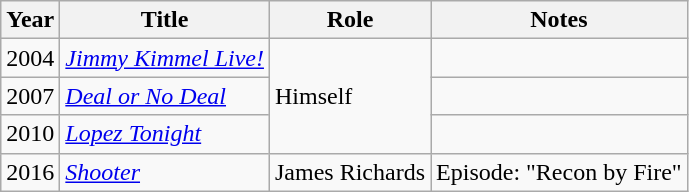<table class="wikitable sortable">
<tr>
<th>Year</th>
<th>Title</th>
<th>Role</th>
<th class="unsortable">Notes</th>
</tr>
<tr>
<td>2004</td>
<td><em><a href='#'>Jimmy Kimmel Live!</a></em></td>
<td rowspan="3">Himself</td>
<td></td>
</tr>
<tr>
<td>2007</td>
<td><em><a href='#'>Deal or No Deal</a></em></td>
<td></td>
</tr>
<tr>
<td>2010</td>
<td><em><a href='#'>Lopez Tonight</a></em></td>
<td></td>
</tr>
<tr>
<td>2016</td>
<td><em><a href='#'>Shooter</a></em></td>
<td>James Richards</td>
<td>Episode: "Recon by Fire"</td>
</tr>
</table>
